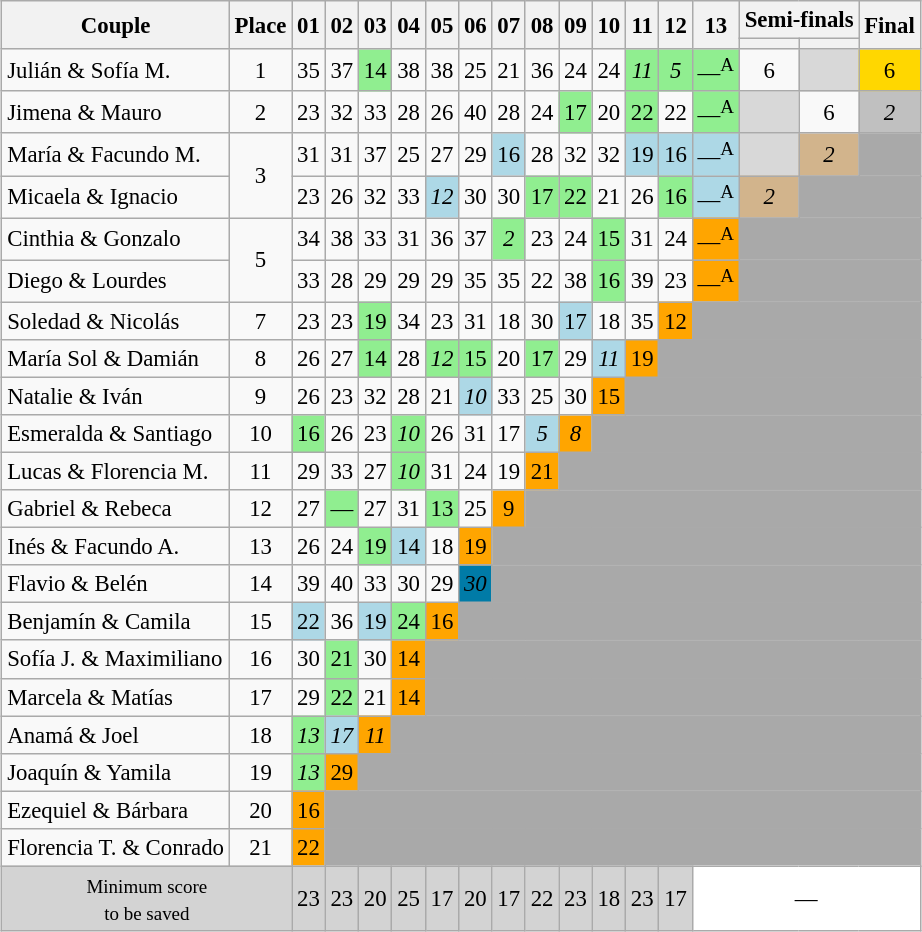<table class="wikitable sortable" style="font-size:95%; text-align:center; white-space:nowrap; width:10%; margin-left: auto; margin-right: auto;">
<tr>
<th rowspan="2">Couple</th>
<th rowspan="2">Place</th>
<th rowspan="2">01</th>
<th rowspan="2">02</th>
<th rowspan="2">03</th>
<th rowspan="2">04</th>
<th rowspan="2">05</th>
<th rowspan="2">06</th>
<th rowspan="2">07</th>
<th rowspan="2">08</th>
<th rowspan="2">09</th>
<th rowspan="2">10</th>
<th rowspan="2">11</th>
<th rowspan="2">12</th>
<th rowspan="2">13</th>
<th colspan="2">Semi-finals</th>
<th rowspan="2">Final</th>
</tr>
<tr>
<th></th>
<th></th>
</tr>
<tr>
<td style="text-align:left;">Julián & Sofía M.</td>
<td>1</td>
<td>35</td>
<td>37</td>
<td bgcolor="lightgreen">14</td>
<td><span>38</span></td>
<td><span>38</span></td>
<td>25</td>
<td>21</td>
<td><span>36</span></td>
<td>24</td>
<td>24</td>
<td bgcolor="lightgreen"><span><em>11</em></span></td>
<td bgcolor="lightgreen"><span><em>5</em></span></td>
<td bgcolor="lightgreen">—<sup>A</sup></td>
<td><span>6</span></td>
<td bgcolor="#d8d8d8"></td>
<td bgcolor="gold"><span>6</span></td>
</tr>
<tr>
<td style="text-align:left;">Jimena & Mauro</td>
<td>2</td>
<td>23</td>
<td>32</td>
<td>33</td>
<td>28</td>
<td>26</td>
<td><span>40</span></td>
<td>28</td>
<td>24</td>
<td bgcolor="lightgreen">17</td>
<td>20</td>
<td bgcolor="lightgreen">22</td>
<td>22</td>
<td bgcolor="lightgreen">—<sup>A</sup></td>
<td bgcolor="#d8d8d8"></td>
<td><span>6</span></td>
<td bgcolor="silver"><span><em>2</em></span></td>
</tr>
<tr>
<td style="text-align:left;">María & Facundo M.</td>
<td rowspan="2">3</td>
<td>31</td>
<td>31</td>
<td><span>37</span></td>
<td>25</td>
<td>27</td>
<td>29</td>
<td bgcolor="lightblue">16</td>
<td>28</td>
<td>32</td>
<td><span>32</span></td>
<td bgcolor="lightblue">19</td>
<td bgcolor="lightblue">16</td>
<td bgcolor="lightblue">—<sup>A</sup></td>
<td bgcolor="#d8d8d8"></td>
<td bgcolor="tan"><span><em>2</em></span></td>
<td colspan="55" style="background:darkgrey;"></td>
</tr>
<tr>
<td style="text-align:left;">Micaela & Ignacio</td>
<td>23</td>
<td>26</td>
<td>32</td>
<td>33</td>
<td bgcolor="lightblue"><span><em>12</em></span></td>
<td>30</td>
<td>30</td>
<td bgcolor="lightgreen">17</td>
<td bgcolor="lightgreen">22</td>
<td>21</td>
<td>26</td>
<td bgcolor="lightgreen">16</td>
<td bgcolor="lightblue">—<sup>A</sup></td>
<td bgcolor="tan"><span><em>2</em></span></td>
<td colspan="55" style="background:darkgrey;"></td>
</tr>
<tr>
<td style="text-align:left;">Cinthia & Gonzalo</td>
<td rowspan="2">5</td>
<td>34</td>
<td>38</td>
<td>33</td>
<td>31</td>
<td>36</td>
<td>37</td>
<td bgcolor="lightgreen"><span><em>2</em></span></td>
<td>23</td>
<td>24</td>
<td bgcolor="lightgreen">15</td>
<td>31</td>
<td><span>24</span></td>
<td bgcolor="orange">—<sup>A</sup></td>
<td colspan="55" style="background:darkgrey;"></td>
</tr>
<tr>
<td style="text-align:left;">Diego & Lourdes</td>
<td>33</td>
<td>28</td>
<td>29</td>
<td>29</td>
<td>29</td>
<td>35</td>
<td><span>35</span></td>
<td>22</td>
<td><span>38</span></td>
<td bgcolor="lightgreen">16</td>
<td><span>39</span></td>
<td>23</td>
<td bgcolor="orange">—<sup>A</sup></td>
<td colspan="55" style="background:darkgrey;"></td>
</tr>
<tr>
<td style="text-align:left;">Soledad & Nicolás</td>
<td>7</td>
<td>23</td>
<td>23</td>
<td bgcolor="lightgreen">19</td>
<td>34</td>
<td>23</td>
<td>31</td>
<td>18</td>
<td>30</td>
<td bgcolor="lightblue">17</td>
<td>18</td>
<td>35</td>
<td bgcolor="orange">12</td>
<td colspan="55" style="background:darkgrey;"></td>
</tr>
<tr>
<td style="text-align:left;">María Sol & Damián</td>
<td>8</td>
<td>26</td>
<td>27</td>
<td bgcolor="lightgreen">14</td>
<td>28</td>
<td bgcolor="lightgreen"><span><em>12</em></span></td>
<td bgcolor="lightgreen">15</td>
<td>20</td>
<td bgcolor="lightgreen">17</td>
<td>29</td>
<td bgcolor="lightblue"><span><em>11</em></span></td>
<td bgcolor="orange">19</td>
<td colspan="55" style="background:darkgrey;"></td>
</tr>
<tr>
<td style="text-align:left;">Natalie & Iván</td>
<td>9</td>
<td>26</td>
<td>23</td>
<td>32</td>
<td>28</td>
<td>21</td>
<td bgcolor="lightblue"><span><em>10</em></span></td>
<td>33</td>
<td>25</td>
<td>30</td>
<td bgcolor="orange">15</td>
<td colspan="55" style="background:darkgrey;"></td>
</tr>
<tr>
<td style="text-align:left;">Esmeralda & Santiago</td>
<td>10</td>
<td bgcolor="lightgreen">16</td>
<td>26</td>
<td>23</td>
<td bgcolor="lightgreen"><span><em>10</em></span></td>
<td>26</td>
<td>31</td>
<td>17</td>
<td bgcolor="lightblue"><span><em>5</em></span></td>
<td bgcolor="orange"><span><em>8</em></span></td>
<td colspan="55" style="background:darkgrey;"></td>
</tr>
<tr>
<td style="text-align:left;">Lucas & Florencia M.</td>
<td>11</td>
<td>29</td>
<td>33</td>
<td>27</td>
<td bgcolor="lightgreen"><span><em>10</em></span></td>
<td>31</td>
<td>24</td>
<td>19</td>
<td bgcolor="orange">21</td>
<td colspan="55" style="background:darkgrey;"></td>
</tr>
<tr>
<td style="text-align:left;">Gabriel & Rebeca</td>
<td>12</td>
<td>27</td>
<td bgcolor="lightgreen">—</td>
<td>27</td>
<td>31</td>
<td bgcolor="lightgreen">13</td>
<td>25</td>
<td bgcolor="orange">9</td>
<td colspan="55" style="background:darkgrey;"></td>
</tr>
<tr>
<td style="text-align:left;">Inés & Facundo A.</td>
<td>13</td>
<td>26</td>
<td>24</td>
<td bgcolor="lightgreen">19</td>
<td bgcolor="lightblue">14</td>
<td>18</td>
<td bgcolor="orange">19</td>
<td colspan="55" style="background:darkgrey;"></td>
</tr>
<tr>
<td style="text-align:left;">Flavio & Belén</td>
<td>14</td>
<td><span>39</span></td>
<td><span>40</span></td>
<td>33</td>
<td>30</td>
<td>29</td>
<td bgcolor="#007BA7"><em>30</em></td>
<td colspan="55" style="background:darkgrey;"></td>
</tr>
<tr>
<td style="text-align:left;">Benjamín & Camila</td>
<td>15</td>
<td bgcolor="lightblue">22</td>
<td>36</td>
<td bgcolor="lightblue">19</td>
<td bgcolor="lightgreen">24</td>
<td bgcolor="orange">16</td>
<td colspan="55" style="background:darkgrey;"></td>
</tr>
<tr>
<td style="text-align:left;">Sofía J. & Maximiliano</td>
<td>16</td>
<td>30</td>
<td bgcolor="lightgreen">21</td>
<td>30</td>
<td bgcolor="orange">14</td>
<td colspan="55" style="background:darkgrey;"></td>
</tr>
<tr>
<td style="text-align:left;">Marcela & Matías</td>
<td>17</td>
<td>29</td>
<td bgcolor="lightgreen">22</td>
<td>21</td>
<td bgcolor="orange">14</td>
<td colspan="55" style="background:darkgrey;"></td>
</tr>
<tr>
<td style="text-align:left;">Anamá & Joel</td>
<td>18</td>
<td bgcolor="lightgreen"><span><em>13</em></span></td>
<td bgcolor="lightblue"><span><em>17</em></span></td>
<td bgcolor="orange"><span><em>11</em></span></td>
<td colspan="55" style="background:darkgrey;"></td>
</tr>
<tr>
<td style="text-align:left;">Joaquín & Yamila</td>
<td>19</td>
<td bgcolor="lightgreen"><span><em>13</em></span></td>
<td bgcolor="orange">29</td>
<td colspan="55" style="background:darkgrey;"></td>
</tr>
<tr>
<td style="text-align:left;">Ezequiel & Bárbara</td>
<td>20</td>
<td bgcolor="orange">16</td>
<td colspan="55" style="background:darkgrey;"></td>
</tr>
<tr>
<td style="text-align:left;">Florencia T. & Conrado</td>
<td>21</td>
<td bgcolor="orange">22</td>
<td colspan="55" style="background:darkgrey;"></td>
</tr>
<tr bgcolor="lightgrey">
<td colspan="2"><small>Minimum score<br>to be saved</small></td>
<td>23</td>
<td>23</td>
<td>20</td>
<td>25</td>
<td>17</td>
<td>20</td>
<td>17</td>
<td>22</td>
<td>23</td>
<td>18</td>
<td>23</td>
<td>17</td>
<td colspan="4" bgcolor="white">—</td>
</tr>
</table>
